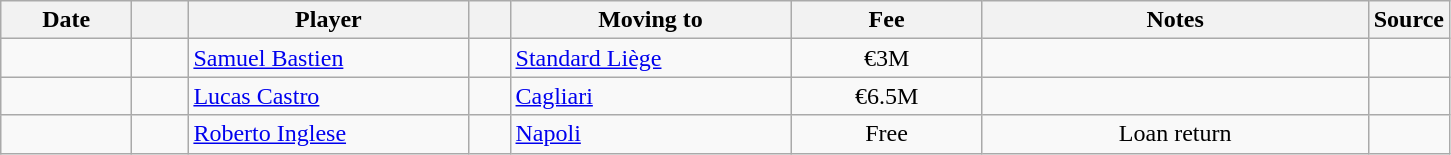<table class="wikitable sortable">
<tr>
<th style="width:80px;">Date</th>
<th style="width:30px;"></th>
<th style="width:180px;">Player</th>
<th style="width:20px;"></th>
<th style="width:180px;">Moving to</th>
<th style="width:120px;" class="unsortable">Fee</th>
<th style="width:250px;" class="unsortable">Notes</th>
<th style="width:20px;">Source</th>
</tr>
<tr>
<td></td>
<td align=center></td>
<td> <a href='#'>Samuel Bastien</a></td>
<td align=center></td>
<td> <a href='#'>Standard Liège</a></td>
<td align=center>€3M</td>
<td align=center></td>
<td></td>
</tr>
<tr>
<td></td>
<td align=center></td>
<td> <a href='#'>Lucas Castro</a></td>
<td align=center></td>
<td> <a href='#'>Cagliari</a></td>
<td align=center>€6.5M</td>
<td align=center></td>
<td></td>
</tr>
<tr>
<td></td>
<td align=center></td>
<td> <a href='#'>Roberto Inglese</a></td>
<td align=center></td>
<td> <a href='#'>Napoli</a></td>
<td align=center>Free</td>
<td align=center>Loan return</td>
<td></td>
</tr>
</table>
